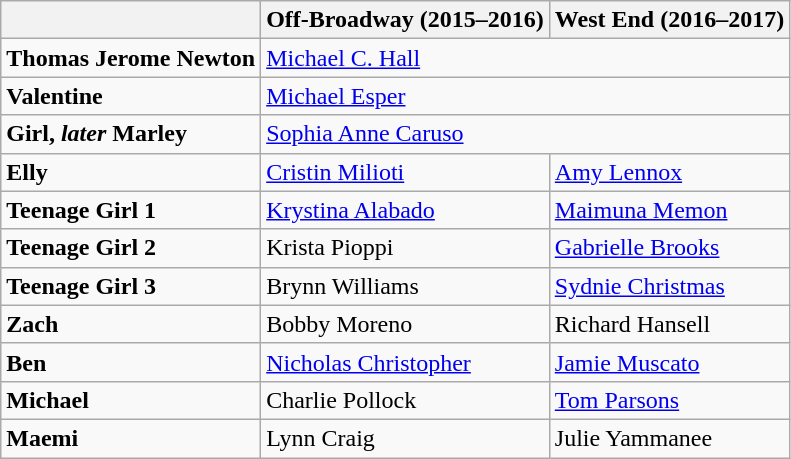<table class="wikitable">
<tr>
<th></th>
<th><strong>Off-Broadway (2015–2016)</strong></th>
<th><strong>West End (2016–2017)</strong></th>
</tr>
<tr>
<td><strong>Thomas Jerome Newton</strong></td>
<td colspan="2"><a href='#'>Michael C. Hall</a></td>
</tr>
<tr>
<td><strong>Valentine</strong></td>
<td colspan="2"><a href='#'>Michael Esper</a></td>
</tr>
<tr>
<td><strong>Girl, <em>later</em> Marley</strong></td>
<td colspan="2"><a href='#'>Sophia Anne Caruso</a></td>
</tr>
<tr>
<td><strong>Elly</strong></td>
<td><a href='#'>Cristin Milioti</a></td>
<td><a href='#'>Amy Lennox</a></td>
</tr>
<tr>
<td><strong>Teenage Girl 1</strong></td>
<td><a href='#'>Krystina Alabado</a></td>
<td><a href='#'>Maimuna Memon</a></td>
</tr>
<tr>
<td><strong>Teenage Girl 2</strong></td>
<td>Krista Pioppi</td>
<td><a href='#'>Gabrielle Brooks</a></td>
</tr>
<tr>
<td><strong>Teenage Girl 3</strong></td>
<td>Brynn Williams</td>
<td><a href='#'>Sydnie Christmas</a></td>
</tr>
<tr>
<td><strong>Zach</strong></td>
<td>Bobby Moreno</td>
<td>Richard Hansell</td>
</tr>
<tr>
<td><strong>Ben</strong></td>
<td><a href='#'>Nicholas Christopher</a></td>
<td><a href='#'>Jamie Muscato</a></td>
</tr>
<tr>
<td><strong>Michael</strong></td>
<td>Charlie Pollock</td>
<td><a href='#'>Tom Parsons</a></td>
</tr>
<tr>
<td><strong>Maemi</strong></td>
<td>Lynn Craig</td>
<td>Julie Yammanee</td>
</tr>
</table>
